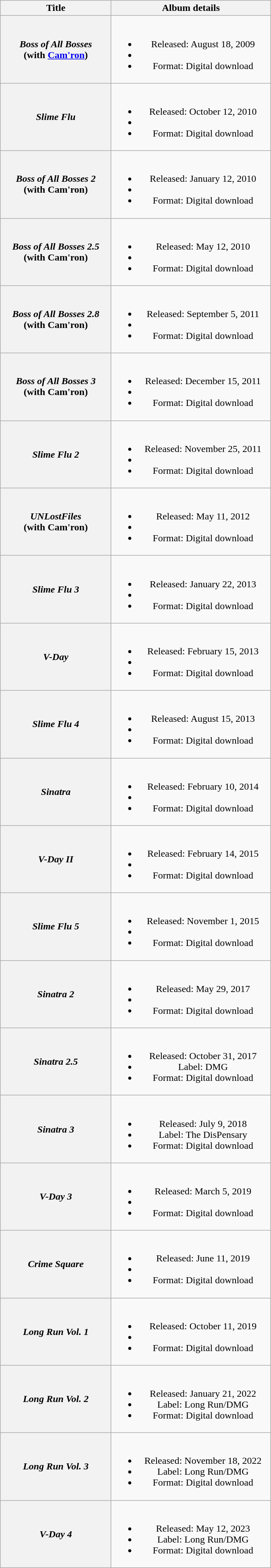<table class="wikitable plainrowheaders" style="text-align:center;">
<tr>
<th scope="col" style="width:11em;">Title</th>
<th scope="col" style="width:16em;">Album details</th>
</tr>
<tr>
<th scope="row"><em>Boss of All Bosses</em><br><span>(with <a href='#'>Cam'ron</a>)</span></th>
<td><br><ul><li>Released: August 18, 2009</li><li></li><li>Format: Digital download</li></ul></td>
</tr>
<tr>
<th scope="row"><em>Slime Flu</em></th>
<td><br><ul><li>Released: October 12, 2010</li><li></li><li>Format: Digital download</li></ul></td>
</tr>
<tr>
<th scope="row"><em>Boss of All Bosses 2</em><br><span>(with Cam'ron)</span></th>
<td><br><ul><li>Released: January 12, 2010</li><li></li><li>Format: Digital download</li></ul></td>
</tr>
<tr>
<th scope="row"><em>Boss of All Bosses 2.5</em><br><span>(with Cam'ron)</span></th>
<td><br><ul><li>Released: May 12, 2010</li><li></li><li>Format: Digital download</li></ul></td>
</tr>
<tr>
<th scope="row"><em>Boss of All Bosses 2.8</em><br><span>(with Cam'ron)</span></th>
<td><br><ul><li>Released: September 5, 2011</li><li></li><li>Format: Digital download</li></ul></td>
</tr>
<tr>
<th scope="row"><em>Boss of All Bosses 3</em><br><span>(with Cam'ron)</span></th>
<td><br><ul><li>Released: December 15, 2011</li><li></li><li>Format: Digital download</li></ul></td>
</tr>
<tr>
<th scope="row"><em>Slime Flu 2</em></th>
<td><br><ul><li>Released: November 25, 2011</li><li></li><li>Format: Digital download</li></ul></td>
</tr>
<tr>
<th scope="row"><em>UNLostFiles</em><br><span>(with Cam'ron)</span></th>
<td><br><ul><li>Released: May 11, 2012</li><li></li><li>Format: Digital download</li></ul></td>
</tr>
<tr>
<th scope="row"><em>Slime Flu 3</em></th>
<td><br><ul><li>Released: January 22, 2013</li><li></li><li>Format: Digital download</li></ul></td>
</tr>
<tr>
<th scope="row"><em>V-Day</em></th>
<td><br><ul><li>Released: February 15, 2013</li><li></li><li>Format: Digital download</li></ul></td>
</tr>
<tr>
<th scope="row"><em>Slime Flu 4</em></th>
<td><br><ul><li>Released: August 15, 2013</li><li></li><li>Format: Digital download</li></ul></td>
</tr>
<tr>
<th scope="row"><em>Sinatra</em></th>
<td><br><ul><li>Released: February 10, 2014</li><li></li><li>Format: Digital download</li></ul></td>
</tr>
<tr>
<th scope="row"><em>V-Day II</em></th>
<td><br><ul><li>Released: February 14, 2015</li><li></li><li>Format: Digital download</li></ul></td>
</tr>
<tr>
<th scope="row"><em>Slime Flu 5</em></th>
<td><br><ul><li>Released: November 1, 2015</li><li></li><li>Format: Digital download</li></ul></td>
</tr>
<tr>
<th scope="row"><em>Sinatra 2</em></th>
<td><br><ul><li>Released: May 29, 2017</li><li></li><li>Format: Digital download</li></ul></td>
</tr>
<tr>
<th scope="row"><em>Sinatra 2.5</em></th>
<td><br><ul><li>Released: October 31, 2017</li><li>Label: DMG</li><li>Format: Digital download</li></ul></td>
</tr>
<tr>
<th scope="row"><em>Sinatra 3</em></th>
<td><br><ul><li>Released: July 9, 2018</li><li>Label: The DisPensary</li><li>Format: Digital download</li></ul></td>
</tr>
<tr>
<th scope="row"><em>V-Day 3</em></th>
<td><br><ul><li>Released: March 5, 2019</li><li></li><li>Format: Digital download</li></ul></td>
</tr>
<tr>
<th scope="row"><em>Crime Square</em></th>
<td><br><ul><li>Released: June 11, 2019</li><li></li><li>Format: Digital download</li></ul></td>
</tr>
<tr>
<th scope="row"><em>Long Run Vol. 1</em></th>
<td><br><ul><li>Released: October 11, 2019</li><li></li><li>Format: Digital download</li></ul></td>
</tr>
<tr>
<th scope="row"><em>Long Run Vol. 2</em></th>
<td><br><ul><li>Released: January 21, 2022</li><li>Label: Long Run/DMG</li><li>Format: Digital download</li></ul></td>
</tr>
<tr>
<th scope="row"><em>Long Run Vol. 3</em></th>
<td><br><ul><li>Released: November 18, 2022</li><li>Label: Long Run/DMG</li><li>Format: Digital download</li></ul></td>
</tr>
<tr>
<th scope="row"><em>V-Day 4</em></th>
<td><br><ul><li>Released: May 12, 2023</li><li>Label: Long Run/DMG</li><li>Format: Digital download</li></ul></td>
</tr>
</table>
